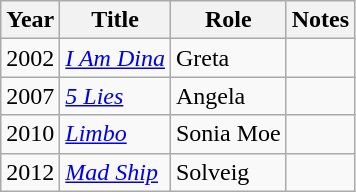<table class="wikitable sortable">
<tr>
<th>Year</th>
<th>Title</th>
<th>Role</th>
<th class="unsortable">Notes</th>
</tr>
<tr>
<td>2002</td>
<td><em><a href='#'>I Am Dina</a></em></td>
<td>Greta</td>
<td></td>
</tr>
<tr>
<td>2007</td>
<td><em><a href='#'>5 Lies</a></em></td>
<td>Angela</td>
<td></td>
</tr>
<tr>
<td>2010</td>
<td><em><a href='#'>Limbo</a></em></td>
<td>Sonia Moe</td>
<td></td>
</tr>
<tr>
<td>2012</td>
<td><em><a href='#'>Mad Ship</a></em></td>
<td>Solveig</td>
<td></td>
</tr>
</table>
